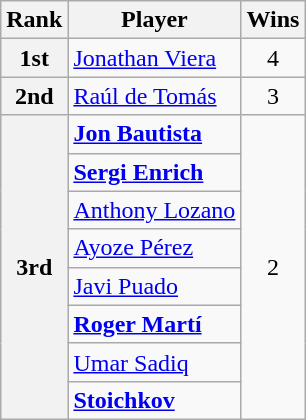<table class="wikitable plainrowheaders">
<tr>
<th scope=col>Rank</th>
<th scope=col>Player</th>
<th scope=col>Wins</th>
</tr>
<tr>
<th scope=row style=text-align:center>1st</th>
<td> <a href='#'>Jonathan Viera</a></td>
<td align=center>4</td>
</tr>
<tr>
<th scope=row style=text-align:center>2nd</th>
<td> <a href='#'>Raúl de Tomás</a></td>
<td align=center>3</td>
</tr>
<tr>
<th scope=row rowspan=8 style=text-align:center>3rd</th>
<td> <strong><a href='#'>Jon Bautista</a></strong></td>
<td rowspan=8 align=center>2</td>
</tr>
<tr>
<td> <strong><a href='#'>Sergi Enrich</a></strong></td>
</tr>
<tr>
<td> <a href='#'>Anthony Lozano</a></td>
</tr>
<tr>
<td> <a href='#'>Ayoze Pérez</a></td>
</tr>
<tr>
<td> <a href='#'>Javi Puado</a></td>
</tr>
<tr>
<td> <strong><a href='#'>Roger Martí</a></strong></td>
</tr>
<tr>
<td> <a href='#'>Umar Sadiq</a></td>
</tr>
<tr>
<td> <strong><a href='#'>Stoichkov</a></strong></td>
</tr>
</table>
